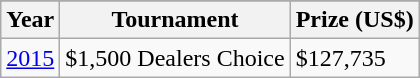<table class="wikitable">
<tr>
</tr>
<tr>
<th>Year</th>
<th>Tournament</th>
<th>Prize (US$)</th>
</tr>
<tr>
<td><a href='#'>2015</a></td>
<td>$1,500 Dealers Choice</td>
<td>$127,735</td>
</tr>
</table>
